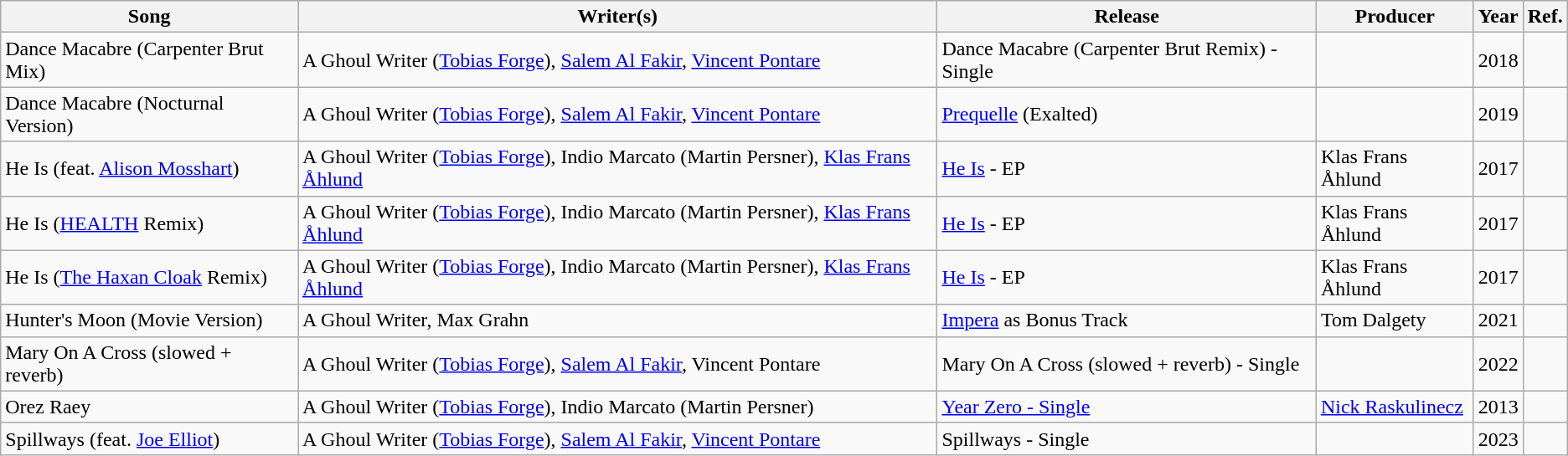<table class="wikitable sortable">
<tr>
<th>Song</th>
<th>Writer(s)</th>
<th>Release</th>
<th>Producer</th>
<th>Year</th>
<th>Ref.</th>
</tr>
<tr>
<td>Dance Macabre (Carpenter Brut Mix)</td>
<td>A Ghoul Writer (<a href='#'>Tobias Forge</a>), <a href='#'>Salem Al Fakir</a>, <a href='#'>Vincent Pontare</a></td>
<td>Dance Macabre (Carpenter Brut Remix) - Single</td>
<td></td>
<td>2018</td>
<td></td>
</tr>
<tr>
<td>Dance Macabre (Nocturnal Version)</td>
<td>A Ghoul Writer (<a href='#'>Tobias Forge</a>), <a href='#'>Salem Al Fakir</a>, <a href='#'>Vincent Pontare</a></td>
<td><a href='#'>Prequelle</a> (Exalted)</td>
<td></td>
<td>2019</td>
<td></td>
</tr>
<tr>
<td>He Is (feat. <a href='#'>Alison Mosshart</a>)</td>
<td>A Ghoul Writer (<a href='#'>Tobias Forge</a>), Indio Marcato (Martin Persner), <a href='#'>Klas Frans Åhlund</a></td>
<td><a href='#'>He Is</a> - EP</td>
<td>Klas Frans Åhlund</td>
<td>2017</td>
<td></td>
</tr>
<tr>
<td>He Is (<a href='#'>HEALTH</a> Remix)</td>
<td>A Ghoul Writer (<a href='#'>Tobias Forge</a>), Indio Marcato (Martin Persner), <a href='#'>Klas Frans Åhlund</a></td>
<td><a href='#'>He Is</a> - EP</td>
<td>Klas Frans Åhlund</td>
<td>2017</td>
<td></td>
</tr>
<tr>
<td>He Is (<a href='#'>The Haxan Cloak</a> Remix)</td>
<td>A Ghoul Writer (<a href='#'>Tobias Forge</a>), Indio Marcato (Martin Persner), <a href='#'>Klas Frans Åhlund</a></td>
<td><a href='#'>He Is</a> - EP</td>
<td>Klas Frans Åhlund</td>
<td>2017</td>
<td></td>
</tr>
<tr>
<td>Hunter's Moon (Movie Version)</td>
<td>A Ghoul Writer, Max Grahn</td>
<td><a href='#'>Impera</a> as Bonus Track</td>
<td>Tom Dalgety</td>
<td>2021</td>
<td></td>
</tr>
<tr>
<td>Mary On A Cross (slowed + reverb)</td>
<td>A Ghoul Writer (<a href='#'>Tobias Forge</a>), <a href='#'>Salem Al Fakir</a>, Vincent Pontare</td>
<td>Mary On A Cross (slowed + reverb) - Single</td>
<td></td>
<td>2022</td>
<td></td>
</tr>
<tr>
<td>Orez Raey</td>
<td>A Ghoul Writer (<a href='#'>Tobias Forge</a>), Indio Marcato (Martin Persner)</td>
<td><a href='#'>Year Zero - Single</a></td>
<td><a href='#'>Nick Raskulinecz</a></td>
<td>2013</td>
<td></td>
</tr>
<tr>
<td>Spillways (feat. <a href='#'>Joe Elliot</a>)</td>
<td>A Ghoul Writer (<a href='#'>Tobias Forge</a>), <a href='#'>Salem Al Fakir</a>, <a href='#'>Vincent Pontare</a></td>
<td>Spillways - Single</td>
<td></td>
<td>2023</td>
<td></td>
</tr>
</table>
